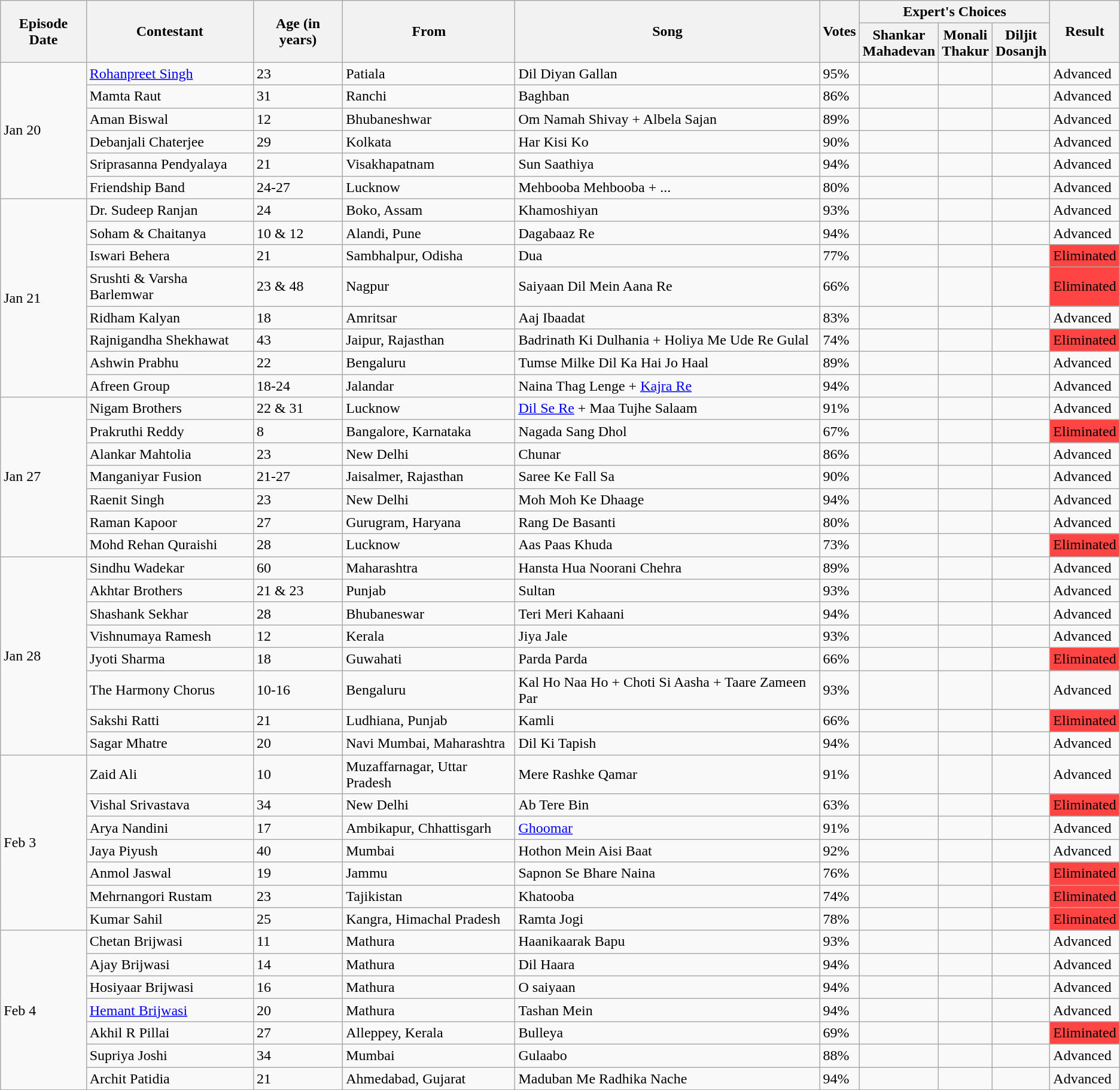<table class="wikitable sortable mw-collapsible">
<tr>
<th rowspan="2">Episode Date</th>
<th rowspan="2">Contestant</th>
<th rowspan="2">Age (in years)</th>
<th rowspan="2">From</th>
<th rowspan="2">Song</th>
<th rowspan="2">Votes</th>
<th colspan="3">Expert's Choices</th>
<th rowspan="2">Result</th>
</tr>
<tr>
<th>Shankar<br>Mahadevan</th>
<th>Monali<br>Thakur</th>
<th>Diljit<br>Dosanjh</th>
</tr>
<tr>
<td rowspan="6">Jan 20</td>
<td><a href='#'>Rohanpreet Singh</a></td>
<td>23</td>
<td>Patiala</td>
<td>Dil Diyan Gallan</td>
<td>95%</td>
<td></td>
<td></td>
<td></td>
<td>Advanced</td>
</tr>
<tr>
<td>Mamta Raut</td>
<td>31</td>
<td>Ranchi</td>
<td>Baghban</td>
<td>86%</td>
<td></td>
<td></td>
<td></td>
<td>Advanced</td>
</tr>
<tr>
<td>Aman Biswal</td>
<td>12</td>
<td>Bhubaneshwar</td>
<td>Om Namah Shivay + Albela Sajan</td>
<td>89%</td>
<td></td>
<td></td>
<td></td>
<td>Advanced</td>
</tr>
<tr>
<td>Debanjali Chaterjee</td>
<td>29</td>
<td>Kolkata</td>
<td>Har Kisi Ko</td>
<td>90%</td>
<td></td>
<td></td>
<td></td>
<td>Advanced</td>
</tr>
<tr>
<td>Sriprasanna Pendyalaya</td>
<td>21</td>
<td>Visakhapatnam</td>
<td>Sun Saathiya</td>
<td>94%</td>
<td></td>
<td></td>
<td></td>
<td>Advanced</td>
</tr>
<tr>
<td>Friendship Band</td>
<td>24-27</td>
<td>Lucknow</td>
<td>Mehbooba Mehbooba + ...</td>
<td>80%</td>
<td></td>
<td></td>
<td></td>
<td>Advanced</td>
</tr>
<tr>
<td rowspan="8">Jan 21</td>
<td>Dr. Sudeep Ranjan</td>
<td>24</td>
<td>Boko, Assam</td>
<td>Khamoshiyan</td>
<td>93%</td>
<td></td>
<td></td>
<td></td>
<td>Advanced</td>
</tr>
<tr>
<td>Soham & Chaitanya</td>
<td>10 & 12</td>
<td>Alandi, Pune</td>
<td>Dagabaaz Re</td>
<td>94%</td>
<td></td>
<td></td>
<td></td>
<td>Advanced</td>
</tr>
<tr>
<td>Iswari Behera</td>
<td>21</td>
<td>Sambhalpur, Odisha</td>
<td>Dua</td>
<td>77%</td>
<td></td>
<td></td>
<td></td>
<td bgcolor="#ff4444">Eliminated</td>
</tr>
<tr>
<td>Srushti & Varsha Barlemwar</td>
<td>23 & 48</td>
<td>Nagpur</td>
<td>Saiyaan Dil Mein Aana Re</td>
<td>66%</td>
<td></td>
<td></td>
<td></td>
<td bgcolor="#ff4444">Eliminated</td>
</tr>
<tr>
<td>Ridham Kalyan</td>
<td>18</td>
<td>Amritsar</td>
<td>Aaj Ibaadat</td>
<td>83%</td>
<td></td>
<td></td>
<td></td>
<td>Advanced</td>
</tr>
<tr>
<td>Rajnigandha Shekhawat</td>
<td>43</td>
<td>Jaipur, Rajasthan</td>
<td>Badrinath Ki Dulhania + Holiya Me Ude Re Gulal</td>
<td>74%</td>
<td></td>
<td></td>
<td></td>
<td bgcolor="#ff4444">Eliminated</td>
</tr>
<tr>
<td>Ashwin Prabhu</td>
<td>22</td>
<td>Bengaluru</td>
<td>Tumse Milke Dil Ka Hai Jo Haal</td>
<td>89%</td>
<td></td>
<td></td>
<td></td>
<td>Advanced</td>
</tr>
<tr>
<td>Afreen Group</td>
<td>18-24</td>
<td>Jalandar</td>
<td>Naina Thag Lenge + <a href='#'>Kajra Re</a></td>
<td>94%</td>
<td></td>
<td></td>
<td></td>
<td>Advanced</td>
</tr>
<tr>
<td rowspan="7">Jan 27</td>
<td>Nigam Brothers</td>
<td>22 & 31</td>
<td>Lucknow</td>
<td><a href='#'>Dil Se Re</a> + Maa Tujhe Salaam</td>
<td>91%</td>
<td></td>
<td></td>
<td></td>
<td>Advanced</td>
</tr>
<tr>
<td>Prakruthi Reddy</td>
<td>8</td>
<td>Bangalore, Karnataka</td>
<td>Nagada Sang Dhol</td>
<td>67%</td>
<td></td>
<td></td>
<td></td>
<td bgcolor="#ff4444">Eliminated</td>
</tr>
<tr>
<td>Alankar Mahtolia</td>
<td>23</td>
<td>New Delhi</td>
<td>Chunar</td>
<td>86%</td>
<td></td>
<td></td>
<td></td>
<td>Advanced</td>
</tr>
<tr>
<td>Manganiyar Fusion</td>
<td>21-27</td>
<td>Jaisalmer, Rajasthan</td>
<td>Saree Ke Fall Sa</td>
<td>90%</td>
<td></td>
<td></td>
<td></td>
<td>Advanced</td>
</tr>
<tr>
<td>Raenit Singh</td>
<td>23</td>
<td>New Delhi</td>
<td>Moh Moh Ke Dhaage</td>
<td>94%</td>
<td></td>
<td></td>
<td></td>
<td>Advanced</td>
</tr>
<tr>
<td>Raman Kapoor</td>
<td>27</td>
<td>Gurugram, Haryana</td>
<td>Rang De Basanti</td>
<td>80%</td>
<td></td>
<td></td>
<td></td>
<td>Advanced</td>
</tr>
<tr>
<td>Mohd Rehan Quraishi</td>
<td>28</td>
<td>Lucknow</td>
<td>Aas Paas Khuda</td>
<td>73%</td>
<td></td>
<td></td>
<td></td>
<td bgcolor="#ff4444">Eliminated</td>
</tr>
<tr>
<td rowspan="8">Jan 28</td>
<td>Sindhu Wadekar</td>
<td>60</td>
<td>Maharashtra</td>
<td>Hansta Hua Noorani Chehra</td>
<td>89%</td>
<td></td>
<td></td>
<td></td>
<td>Advanced</td>
</tr>
<tr>
<td>Akhtar Brothers</td>
<td>21 & 23</td>
<td>Punjab</td>
<td>Sultan</td>
<td>93%</td>
<td></td>
<td></td>
<td></td>
<td>Advanced</td>
</tr>
<tr>
<td>Shashank Sekhar</td>
<td>28</td>
<td>Bhubaneswar</td>
<td>Teri Meri Kahaani</td>
<td>94%</td>
<td></td>
<td></td>
<td></td>
<td>Advanced</td>
</tr>
<tr>
<td>Vishnumaya Ramesh</td>
<td>12</td>
<td>Kerala</td>
<td>Jiya Jale</td>
<td>93%</td>
<td></td>
<td></td>
<td></td>
<td>Advanced</td>
</tr>
<tr>
<td>Jyoti Sharma</td>
<td>18</td>
<td>Guwahati</td>
<td>Parda Parda</td>
<td>66%</td>
<td></td>
<td></td>
<td></td>
<td bgcolor="#ff4444">Eliminated</td>
</tr>
<tr>
<td>The Harmony Chorus</td>
<td>10-16</td>
<td>Bengaluru</td>
<td>Kal Ho Naa Ho + Choti Si Aasha + Taare Zameen Par</td>
<td>93%</td>
<td></td>
<td></td>
<td></td>
<td>Advanced</td>
</tr>
<tr>
<td>Sakshi Ratti</td>
<td>21</td>
<td>Ludhiana, Punjab</td>
<td>Kamli</td>
<td>66%</td>
<td></td>
<td></td>
<td></td>
<td bgcolor="#ff4444">Eliminated</td>
</tr>
<tr>
<td>Sagar Mhatre</td>
<td>20</td>
<td>Navi Mumbai, Maharashtra</td>
<td>Dil Ki Tapish</td>
<td>94%</td>
<td></td>
<td></td>
<td></td>
<td>Advanced</td>
</tr>
<tr>
<td rowspan="7">Feb 3</td>
<td>Zaid Ali</td>
<td>10</td>
<td>Muzaffarnagar, Uttar Pradesh</td>
<td>Mere Rashke Qamar</td>
<td>91%</td>
<td></td>
<td></td>
<td></td>
<td>Advanced</td>
</tr>
<tr>
<td>Vishal Srivastava</td>
<td>34</td>
<td>New Delhi</td>
<td>Ab Tere Bin</td>
<td>63%</td>
<td></td>
<td></td>
<td></td>
<td bgcolor="#ff4444">Eliminated</td>
</tr>
<tr>
<td>Arya Nandini</td>
<td>17</td>
<td>Ambikapur, Chhattisgarh</td>
<td><a href='#'>Ghoomar</a></td>
<td>91%</td>
<td></td>
<td></td>
<td></td>
<td>Advanced</td>
</tr>
<tr>
<td>Jaya Piyush</td>
<td>40</td>
<td>Mumbai</td>
<td>Hothon Mein Aisi Baat</td>
<td>92%</td>
<td></td>
<td></td>
<td></td>
<td>Advanced</td>
</tr>
<tr>
<td>Anmol Jaswal</td>
<td>19</td>
<td>Jammu</td>
<td>Sapnon Se Bhare Naina</td>
<td>76%</td>
<td></td>
<td></td>
<td></td>
<td bgcolor="#ff4444">Eliminated</td>
</tr>
<tr>
<td>Mehrnangori Rustam</td>
<td>23</td>
<td>Tajikistan</td>
<td>Khatooba</td>
<td>74%</td>
<td></td>
<td></td>
<td></td>
<td bgcolor="#ff4444">Eliminated</td>
</tr>
<tr>
<td>Kumar Sahil</td>
<td>25</td>
<td>Kangra, Himachal Pradesh</td>
<td>Ramta Jogi</td>
<td>78%</td>
<td></td>
<td></td>
<td></td>
<td bgcolor="#ff4444">Eliminated</td>
</tr>
<tr>
<td rowspan="7">Feb 4</td>
<td>Chetan Brijwasi</td>
<td>11</td>
<td>Mathura</td>
<td>Haanikaarak Bapu</td>
<td>93%</td>
<td></td>
<td></td>
<td></td>
<td>Advanced</td>
</tr>
<tr>
<td>Ajay Brijwasi</td>
<td>14</td>
<td>Mathura</td>
<td>Dil Haara</td>
<td>94%</td>
<td></td>
<td></td>
<td></td>
<td>Advanced</td>
</tr>
<tr>
<td>Hosiyaar Brijwasi</td>
<td>16</td>
<td>Mathura</td>
<td>O saiyaan</td>
<td>94%</td>
<td></td>
<td></td>
<td></td>
<td>Advanced</td>
</tr>
<tr>
<td><a href='#'>Hemant Brijwasi</a></td>
<td>20</td>
<td>Mathura</td>
<td>Tashan Mein</td>
<td>94%</td>
<td></td>
<td></td>
<td></td>
<td>Advanced</td>
</tr>
<tr>
<td>Akhil R Pillai</td>
<td>27</td>
<td>Alleppey, Kerala</td>
<td>Bulleya</td>
<td>69%</td>
<td></td>
<td></td>
<td></td>
<td bgcolor="#ff4444">Eliminated</td>
</tr>
<tr>
<td>Supriya Joshi</td>
<td>34</td>
<td>Mumbai</td>
<td>Gulaabo</td>
<td>88%</td>
<td></td>
<td></td>
<td></td>
<td>Advanced</td>
</tr>
<tr>
<td>Archit Patidia</td>
<td>21</td>
<td>Ahmedabad, Gujarat</td>
<td>Maduban Me Radhika Nache</td>
<td>94%</td>
<td></td>
<td></td>
<td></td>
<td>Advanced</td>
</tr>
<tr>
</tr>
</table>
